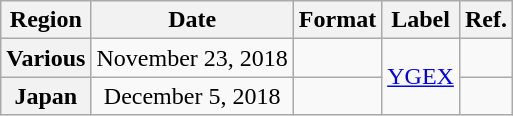<table class="wikitable plainrowheaders">
<tr>
<th scope="col">Region</th>
<th scope="col">Date</th>
<th scope="col">Format</th>
<th scope="col">Label</th>
<th scope="col">Ref.</th>
</tr>
<tr>
<th scope="row">Various</th>
<td align="center">November 23, 2018</td>
<td></td>
<td rowspan="2" align="center"><a href='#'>YGEX</a></td>
<td></td>
</tr>
<tr>
<th scope="row">Japan</th>
<td align="center">December 5, 2018</td>
<td></td>
<td></td>
</tr>
</table>
